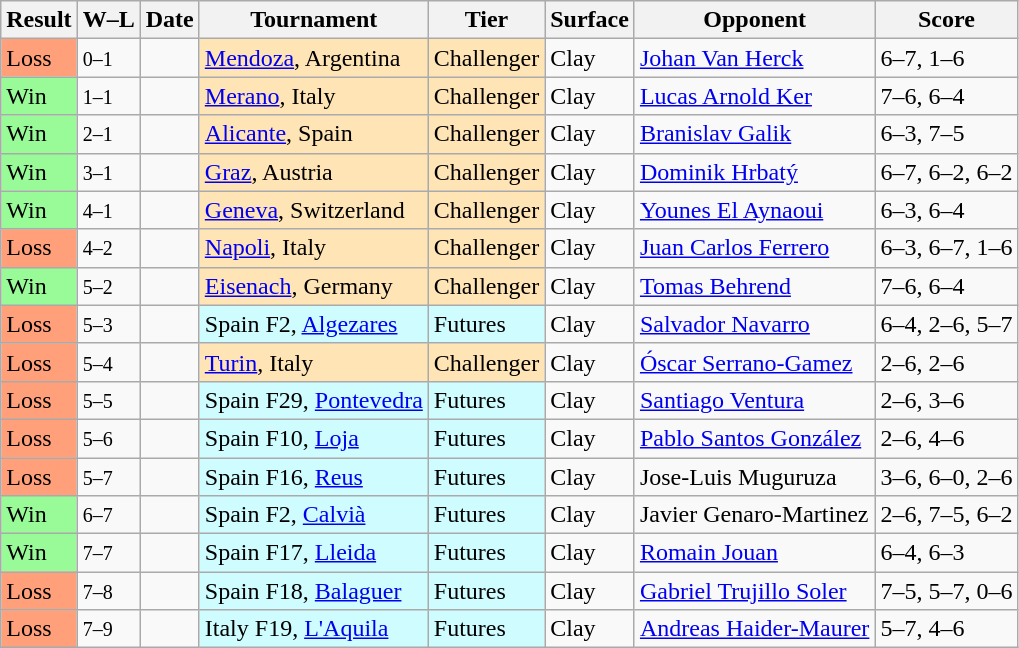<table class="sortable wikitable">
<tr>
<th>Result</th>
<th class="unsortable">W–L</th>
<th>Date</th>
<th>Tournament</th>
<th>Tier</th>
<th>Surface</th>
<th>Opponent</th>
<th class="unsortable">Score</th>
</tr>
<tr>
<td bgcolor=FFA07A>Loss</td>
<td><small>0–1</small></td>
<td></td>
<td style="background:moccasin;"><a href='#'>Mendoza</a>, Argentina</td>
<td style="background:moccasin;">Challenger</td>
<td>Clay</td>
<td> <a href='#'>Johan Van Herck</a></td>
<td>6–7, 1–6</td>
</tr>
<tr>
<td bgcolor=98FB98>Win</td>
<td><small>1–1</small></td>
<td></td>
<td style="background:moccasin;"><a href='#'>Merano</a>, Italy</td>
<td style="background:moccasin;">Challenger</td>
<td>Clay</td>
<td> <a href='#'>Lucas Arnold Ker</a></td>
<td>7–6, 6–4</td>
</tr>
<tr>
<td bgcolor=98FB98>Win</td>
<td><small>2–1</small></td>
<td></td>
<td style="background:moccasin;"><a href='#'>Alicante</a>, Spain</td>
<td style="background:moccasin;">Challenger</td>
<td>Clay</td>
<td> <a href='#'>Branislav Galik</a></td>
<td>6–3, 7–5</td>
</tr>
<tr>
<td bgcolor=98FB98>Win</td>
<td><small>3–1</small></td>
<td></td>
<td style="background:moccasin;"><a href='#'>Graz</a>, Austria</td>
<td style="background:moccasin;">Challenger</td>
<td>Clay</td>
<td> <a href='#'>Dominik Hrbatý</a></td>
<td>6–7, 6–2, 6–2</td>
</tr>
<tr>
<td bgcolor=98FB98>Win</td>
<td><small>4–1</small></td>
<td></td>
<td style="background:moccasin;"><a href='#'>Geneva</a>, Switzerland</td>
<td style="background:moccasin;">Challenger</td>
<td>Clay</td>
<td> <a href='#'>Younes El Aynaoui</a></td>
<td>6–3, 6–4</td>
</tr>
<tr>
<td bgcolor=FFA07A>Loss</td>
<td><small>4–2</small></td>
<td></td>
<td style="background:moccasin;"><a href='#'>Napoli</a>, Italy</td>
<td style="background:moccasin;">Challenger</td>
<td>Clay</td>
<td> <a href='#'>Juan Carlos Ferrero</a></td>
<td>6–3, 6–7, 1–6</td>
</tr>
<tr>
<td bgcolor=98FB98>Win</td>
<td><small>5–2</small></td>
<td></td>
<td style="background:moccasin;"><a href='#'>Eisenach</a>, Germany</td>
<td style="background:moccasin;">Challenger</td>
<td>Clay</td>
<td> <a href='#'>Tomas Behrend</a></td>
<td>7–6, 6–4</td>
</tr>
<tr>
<td bgcolor=FFA07A>Loss</td>
<td><small>5–3</small></td>
<td></td>
<td style="background:#cffcff;">Spain F2, <a href='#'>Algezares</a></td>
<td style="background:#cffcff;">Futures</td>
<td>Clay</td>
<td> <a href='#'>Salvador Navarro</a></td>
<td>6–4, 2–6, 5–7</td>
</tr>
<tr>
<td bgcolor=FFA07A>Loss</td>
<td><small>5–4</small></td>
<td></td>
<td style="background:moccasin;"><a href='#'>Turin</a>, Italy</td>
<td style="background:moccasin;">Challenger</td>
<td>Clay</td>
<td> <a href='#'>Óscar Serrano-Gamez</a></td>
<td>2–6, 2–6</td>
</tr>
<tr>
<td bgcolor=FFA07A>Loss</td>
<td><small>5–5</small></td>
<td></td>
<td style="background:#cffcff;">Spain F29, <a href='#'>Pontevedra</a></td>
<td style="background:#cffcff;">Futures</td>
<td>Clay</td>
<td> <a href='#'>Santiago Ventura</a></td>
<td>2–6, 3–6</td>
</tr>
<tr>
<td bgcolor=FFA07A>Loss</td>
<td><small>5–6</small></td>
<td></td>
<td style="background:#cffcff;">Spain F10, <a href='#'>Loja</a></td>
<td style="background:#cffcff;">Futures</td>
<td>Clay</td>
<td> <a href='#'>Pablo Santos González</a></td>
<td>2–6, 4–6</td>
</tr>
<tr>
<td bgcolor=FFA07A>Loss</td>
<td><small>5–7</small></td>
<td></td>
<td style="background:#cffcff;">Spain F16, <a href='#'>Reus</a></td>
<td style="background:#cffcff;">Futures</td>
<td>Clay</td>
<td> Jose-Luis Muguruza</td>
<td>3–6, 6–0, 2–6</td>
</tr>
<tr>
<td bgcolor=98FB98>Win</td>
<td><small>6–7</small></td>
<td></td>
<td style="background:#cffcff;">Spain F2, <a href='#'>Calvià</a></td>
<td style="background:#cffcff;">Futures</td>
<td>Clay</td>
<td> Javier Genaro-Martinez</td>
<td>2–6, 7–5, 6–2</td>
</tr>
<tr>
<td bgcolor=98FB98>Win</td>
<td><small>7–7</small></td>
<td></td>
<td style="background:#cffcff;">Spain F17, <a href='#'>Lleida</a></td>
<td style="background:#cffcff;">Futures</td>
<td>Clay</td>
<td> <a href='#'>Romain Jouan</a></td>
<td>6–4, 6–3</td>
</tr>
<tr>
<td bgcolor=FFA07A>Loss</td>
<td><small>7–8</small></td>
<td></td>
<td style="background:#cffcff;">Spain F18, <a href='#'>Balaguer</a></td>
<td style="background:#cffcff;">Futures</td>
<td>Clay</td>
<td> <a href='#'>Gabriel Trujillo Soler</a></td>
<td>7–5, 5–7, 0–6</td>
</tr>
<tr>
<td bgcolor=FFA07A>Loss</td>
<td><small>7–9</small></td>
<td></td>
<td style="background:#cffcff;">Italy F19, <a href='#'>L'Aquila</a></td>
<td style="background:#cffcff;">Futures</td>
<td>Clay</td>
<td> <a href='#'>Andreas Haider-Maurer</a></td>
<td>5–7, 4–6</td>
</tr>
</table>
